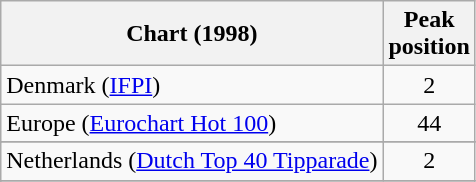<table class="wikitable sortable">
<tr>
<th>Chart (1998)</th>
<th>Peak<br>position</th>
</tr>
<tr>
<td>Denmark (<a href='#'>IFPI</a>)</td>
<td style="text-align:center;">2</td>
</tr>
<tr>
<td>Europe (<a href='#'>Eurochart Hot 100</a>)</td>
<td style="text-align:center;">44</td>
</tr>
<tr>
</tr>
<tr>
<td>Netherlands (<a href='#'>Dutch Top 40 Tipparade</a>)</td>
<td style="text-align:center;">2</td>
</tr>
<tr>
</tr>
<tr>
</tr>
<tr>
</tr>
</table>
